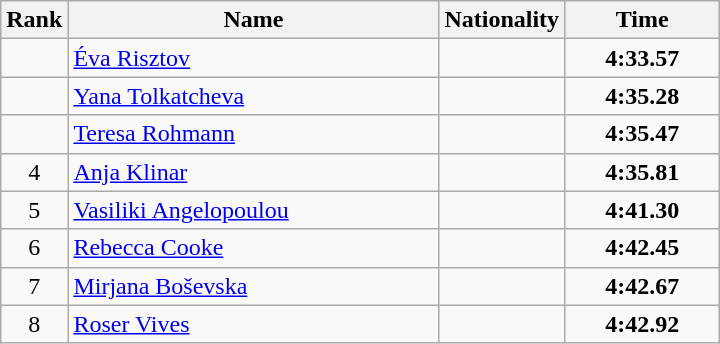<table class="wikitable">
<tr>
<th>Rank</th>
<th style="width: 15em">Name</th>
<th>Nationality</th>
<th style="width: 6em">Time</th>
</tr>
<tr>
<td align="center"></td>
<td><a href='#'>Éva Risztov</a></td>
<td></td>
<td align="center"><strong>4:33.57</strong></td>
</tr>
<tr>
<td align="center"></td>
<td><a href='#'>Yana Tolkatcheva</a></td>
<td></td>
<td align="center"><strong>4:35.28</strong></td>
</tr>
<tr>
<td align="center"></td>
<td><a href='#'>Teresa Rohmann</a></td>
<td></td>
<td align="center"><strong>4:35.47</strong></td>
</tr>
<tr>
<td align="center">4</td>
<td><a href='#'>Anja Klinar</a></td>
<td></td>
<td align="center"><strong>4:35.81</strong></td>
</tr>
<tr>
<td align="center">5</td>
<td><a href='#'>Vasiliki Angelopoulou</a></td>
<td></td>
<td align="center"><strong>4:41.30</strong></td>
</tr>
<tr>
<td align="center">6</td>
<td><a href='#'>Rebecca Cooke</a></td>
<td></td>
<td align="center"><strong>4:42.45</strong></td>
</tr>
<tr>
<td align="center">7</td>
<td><a href='#'>Mirjana Boševska</a></td>
<td></td>
<td align="center"><strong>4:42.67</strong></td>
</tr>
<tr>
<td align="center">8</td>
<td><a href='#'>Roser Vives</a></td>
<td></td>
<td align="center"><strong>4:42.92</strong></td>
</tr>
</table>
